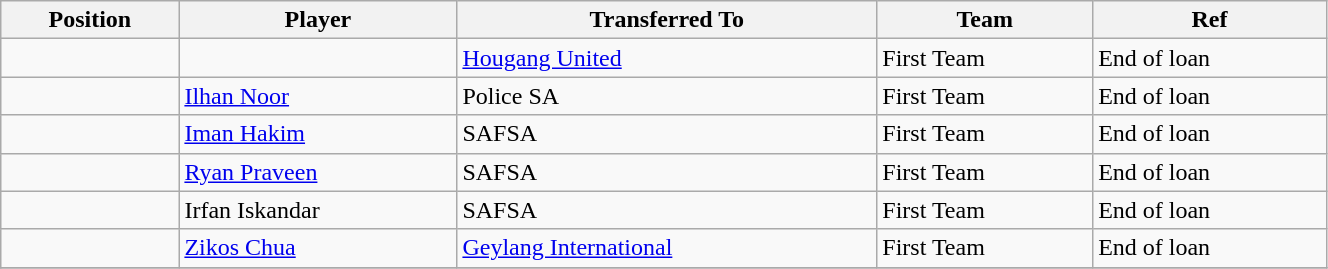<table class="wikitable sortable" style="width:70%; text-align:center; font-size:100%; text-align:left;">
<tr>
<th>Position</th>
<th>Player</th>
<th>Transferred To</th>
<th>Team</th>
<th>Ref</th>
</tr>
<tr>
<td></td>
<td></td>
<td> <a href='#'>Hougang United</a></td>
<td>First Team</td>
<td>End of loan</td>
</tr>
<tr>
<td></td>
<td> <a href='#'>Ilhan Noor</a></td>
<td> Police SA</td>
<td>First Team</td>
<td>End of loan</td>
</tr>
<tr>
<td></td>
<td> <a href='#'>Iman Hakim</a></td>
<td> SAFSA</td>
<td>First Team</td>
<td>End of loan</td>
</tr>
<tr>
<td></td>
<td> <a href='#'>Ryan Praveen</a></td>
<td> SAFSA</td>
<td>First Team</td>
<td>End of loan</td>
</tr>
<tr>
<td></td>
<td> Irfan Iskandar</td>
<td> SAFSA</td>
<td>First Team</td>
<td>End of loan</td>
</tr>
<tr>
<td></td>
<td> <a href='#'>Zikos Chua</a></td>
<td> <a href='#'>Geylang International</a></td>
<td>First Team</td>
<td>End of loan </td>
</tr>
<tr>
</tr>
</table>
